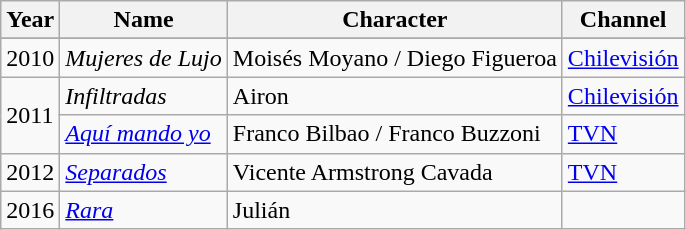<table class="wikitable sortable">
<tr>
<th>Year</th>
<th>Name</th>
<th>Character</th>
<th>Channel</th>
</tr>
<tr>
</tr>
<tr>
<td>2010</td>
<td><em>Mujeres de Lujo</em></td>
<td>Moisés Moyano / Diego Figueroa</td>
<td><a href='#'>Chilevisión</a></td>
</tr>
<tr>
<td rowspan="2">2011</td>
<td><em>Infiltradas</em></td>
<td>Airon</td>
<td><a href='#'>Chilevisión</a></td>
</tr>
<tr>
<td><em><a href='#'>Aquí mando yo</a></em></td>
<td>Franco Bilbao / Franco Buzzoni</td>
<td><a href='#'>TVN</a></td>
</tr>
<tr>
<td rowspan="1">2012</td>
<td><em><a href='#'>Separados</a></em></td>
<td>Vicente Armstrong Cavada</td>
<td><a href='#'>TVN</a></td>
</tr>
<tr>
<td rowspan="1">2016</td>
<td><em><a href='#'>Rara</a></em></td>
<td>Julián</td>
<td></td>
</tr>
</table>
